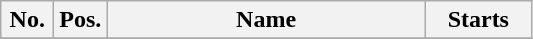<table class="wikitable">
<tr>
<th width=10%>No.</th>
<th width=10%>Pos.</th>
<th width=60%>Name</th>
<th width=20%>Starts</th>
</tr>
<tr>
</tr>
</table>
